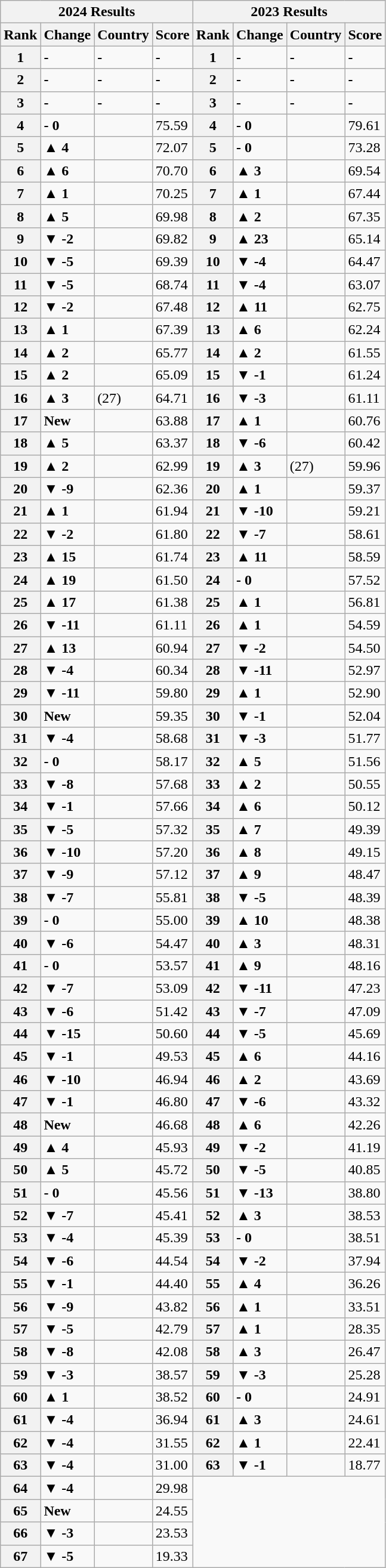<table class="wikitable sortable mw-collapsible">
<tr>
<th colspan="4">2024 Results</th>
<th colspan="4">2023 Results</th>
</tr>
<tr>
<th>Rank</th>
<th>Change</th>
<th>Country</th>
<th>Score</th>
<th>Rank</th>
<th>Change</th>
<th>Country</th>
<th>Score</th>
</tr>
<tr>
<th><strong>1</strong></th>
<td><strong>-</strong></td>
<td><strong>-</strong></td>
<td><strong>-</strong></td>
<th>1</th>
<td><strong>-</strong></td>
<td><strong>-</strong></td>
<td><strong>-</strong></td>
</tr>
<tr>
<th><strong>2</strong></th>
<td><strong>-</strong></td>
<td><strong>-</strong></td>
<td><strong>-</strong></td>
<th>2</th>
<td><strong>-</strong></td>
<td><strong>-</strong></td>
<td><strong>-</strong></td>
</tr>
<tr>
<th><strong>3</strong></th>
<td><strong>-</strong></td>
<td><strong>-</strong></td>
<td><strong>-</strong></td>
<th>3</th>
<td><strong>-</strong></td>
<td><strong>-</strong></td>
<td><strong>-</strong></td>
</tr>
<tr>
<th><strong>4</strong></th>
<td><strong>- 0</strong></td>
<td></td>
<td>75.59</td>
<th>4</th>
<td><strong>- 0</strong></td>
<td></td>
<td>79.61</td>
</tr>
<tr>
<th><strong>5</strong></th>
<td><strong>▲ 4</strong></td>
<td></td>
<td>72.07</td>
<th>5</th>
<td><strong>- 0</strong></td>
<td></td>
<td>73.28</td>
</tr>
<tr>
<th><strong>6</strong></th>
<td><strong>▲ 6</strong></td>
<td></td>
<td>70.70</td>
<th>6</th>
<td><strong>▲ 3</strong></td>
<td></td>
<td>69.54</td>
</tr>
<tr>
<th><strong>7</strong></th>
<td><strong>▲ 1</strong></td>
<td></td>
<td>70.25</td>
<th>7</th>
<td><strong>▲ 1</strong></td>
<td></td>
<td>67.44</td>
</tr>
<tr>
<th><strong>8</strong></th>
<td><strong>▲ 5</strong></td>
<td></td>
<td>69.98</td>
<th>8</th>
<td><strong>▲ 2</strong></td>
<td></td>
<td>67.35</td>
</tr>
<tr>
<th><strong>9</strong></th>
<td><strong>▼ -2</strong></td>
<td></td>
<td>69.82</td>
<th>9</th>
<td><strong>▲ 23</strong></td>
<td></td>
<td>65.14</td>
</tr>
<tr>
<th><strong>10</strong></th>
<td><strong>▼ -5</strong></td>
<td></td>
<td>69.39</td>
<th>10</th>
<td><strong>▼ -4</strong></td>
<td></td>
<td>64.47</td>
</tr>
<tr>
<th><strong>11</strong></th>
<td><strong>▼ -5</strong></td>
<td></td>
<td>68.74</td>
<th>11</th>
<td><strong>▼ -4</strong></td>
<td></td>
<td>63.07</td>
</tr>
<tr>
<th><strong>12</strong></th>
<td><strong>▼ -2</strong></td>
<td></td>
<td>67.48</td>
<th>12</th>
<td><strong>▲ 11</strong></td>
<td></td>
<td>62.75</td>
</tr>
<tr>
<th><strong>13</strong></th>
<td><strong>▲ 1</strong></td>
<td></td>
<td>67.39</td>
<th>13</th>
<td><strong>▲ 6</strong></td>
<td></td>
<td>62.24</td>
</tr>
<tr>
<th><strong>14</strong></th>
<td><strong>▲ 2</strong></td>
<td></td>
<td>65.77</td>
<th>14</th>
<td><strong>▲ 2</strong></td>
<td></td>
<td>61.55</td>
</tr>
<tr>
<th><strong>15</strong></th>
<td><strong>▲ 2</strong></td>
<td></td>
<td>65.09</td>
<th>15</th>
<td><strong>▼ -1</strong></td>
<td></td>
<td>61.24</td>
</tr>
<tr>
<th><strong>16</strong></th>
<td><strong>▲ 3</strong></td>
<td> (27)</td>
<td>64.71</td>
<th>16</th>
<td><strong>▼ -3</strong></td>
<td></td>
<td>61.11</td>
</tr>
<tr>
<th><strong>17</strong></th>
<td><strong>New</strong></td>
<td></td>
<td>63.88</td>
<th>17</th>
<td><strong>▲ 1</strong></td>
<td></td>
<td>60.76</td>
</tr>
<tr>
<th><strong>18</strong></th>
<td><strong>▲ 5</strong></td>
<td></td>
<td>63.37</td>
<th>18</th>
<td><strong>▼ -6</strong></td>
<td></td>
<td>60.42</td>
</tr>
<tr>
<th><strong>19</strong></th>
<td><strong>▲ 2</strong></td>
<td></td>
<td>62.99</td>
<th>19</th>
<td><strong>▲ 3</strong></td>
<td> (27)</td>
<td>59.96</td>
</tr>
<tr>
<th><strong>20</strong></th>
<td><strong>▼ -9</strong></td>
<td></td>
<td>62.36</td>
<th>20</th>
<td><strong>▲ 1</strong></td>
<td></td>
<td>59.37</td>
</tr>
<tr>
<th>21</th>
<td><strong>▲ 1</strong></td>
<td></td>
<td>61.94</td>
<th>21</th>
<td><strong>▼ -10</strong></td>
<td></td>
<td>59.21</td>
</tr>
<tr>
<th>22</th>
<td><strong>▼ -2</strong></td>
<td></td>
<td>61.80</td>
<th>22</th>
<td><strong>▼ -7</strong></td>
<td></td>
<td>58.61</td>
</tr>
<tr>
<th>23</th>
<td><strong>▲ 15</strong></td>
<td></td>
<td>61.74</td>
<th>23</th>
<td><strong>▲ 11</strong></td>
<td></td>
<td>58.59</td>
</tr>
<tr>
<th>24</th>
<td><strong>▲ 19</strong></td>
<td></td>
<td>61.50</td>
<th>24</th>
<td><strong>- 0</strong></td>
<td></td>
<td>57.52</td>
</tr>
<tr>
<th>25</th>
<td><strong>▲ 17</strong></td>
<td></td>
<td>61.38</td>
<th>25</th>
<td><strong>▲ 1</strong></td>
<td></td>
<td>56.81</td>
</tr>
<tr>
<th>26</th>
<td><strong>▼ -11</strong></td>
<td></td>
<td>61.11</td>
<th>26</th>
<td><strong>▲ 1</strong></td>
<td></td>
<td>54.59</td>
</tr>
<tr>
<th>27</th>
<td><strong>▲ 13</strong></td>
<td></td>
<td>60.94</td>
<th>27</th>
<td><strong>▼ -2</strong></td>
<td></td>
<td>54.50</td>
</tr>
<tr>
<th>28</th>
<td><strong>▼ -4</strong></td>
<td></td>
<td>60.34</td>
<th>28</th>
<td><strong>▼ -11</strong></td>
<td></td>
<td>52.97</td>
</tr>
<tr>
<th>29</th>
<td><strong>▼ -11</strong></td>
<td></td>
<td>59.80</td>
<th>29</th>
<td><strong>▲ 1</strong></td>
<td></td>
<td>52.90</td>
</tr>
<tr>
<th>30</th>
<td><strong>New</strong></td>
<td></td>
<td>59.35</td>
<th>30</th>
<td><strong>▼ -1</strong></td>
<td></td>
<td>52.04</td>
</tr>
<tr>
<th>31</th>
<td><strong>▼ -4</strong></td>
<td></td>
<td>58.68</td>
<th>31</th>
<td><strong>▼ -3</strong></td>
<td></td>
<td>51.77</td>
</tr>
<tr>
<th>32</th>
<td><strong>- 0</strong></td>
<td></td>
<td>58.17</td>
<th>32</th>
<td><strong>▲ 5</strong></td>
<td></td>
<td>51.56</td>
</tr>
<tr>
<th>33</th>
<td><strong>▼ -8</strong></td>
<td></td>
<td>57.68</td>
<th>33</th>
<td><strong>▲ 2</strong></td>
<td></td>
<td>50.55</td>
</tr>
<tr>
<th>34</th>
<td><strong>▼ -1</strong></td>
<td></td>
<td>57.66</td>
<th>34</th>
<td><strong>▲ 6</strong></td>
<td></td>
<td>50.12</td>
</tr>
<tr>
<th>35</th>
<td><strong>▼ -5</strong></td>
<td></td>
<td>57.32</td>
<th>35</th>
<td><strong>▲ 7</strong></td>
<td></td>
<td>49.39</td>
</tr>
<tr>
<th>36</th>
<td><strong>▼ -10</strong></td>
<td></td>
<td>57.20</td>
<th>36</th>
<td><strong>▲ 8</strong></td>
<td></td>
<td>49.15</td>
</tr>
<tr>
<th>37</th>
<td><strong>▼ -9</strong></td>
<td></td>
<td>57.12</td>
<th>37</th>
<td><strong>▲ 9</strong></td>
<td></td>
<td>48.47</td>
</tr>
<tr>
<th>38</th>
<td><strong>▼ -7</strong></td>
<td></td>
<td>55.81</td>
<th>38</th>
<td><strong>▼ -5</strong></td>
<td></td>
<td>48.39</td>
</tr>
<tr>
<th>39</th>
<td><strong>- 0</strong></td>
<td></td>
<td>55.00</td>
<th>39</th>
<td><strong>▲ 10</strong></td>
<td></td>
<td>48.38</td>
</tr>
<tr>
<th>40</th>
<td><strong>▼ -6</strong></td>
<td></td>
<td>54.47</td>
<th>40</th>
<td><strong>▲ 3</strong></td>
<td></td>
<td>48.31</td>
</tr>
<tr>
<th>41</th>
<td><strong>- 0</strong></td>
<td></td>
<td>53.57</td>
<th>41</th>
<td><strong>▲ 9</strong></td>
<td></td>
<td>48.16</td>
</tr>
<tr>
<th>42</th>
<td><strong>▼ -7</strong></td>
<td></td>
<td>53.09</td>
<th>42</th>
<td><strong>▼ -11</strong></td>
<td></td>
<td>47.23</td>
</tr>
<tr>
<th>43</th>
<td><strong>▼ -6</strong></td>
<td></td>
<td>51.42</td>
<th>43</th>
<td><strong>▼ -7</strong></td>
<td></td>
<td>47.09</td>
</tr>
<tr>
<th>44</th>
<td><strong>▼ -15</strong></td>
<td></td>
<td>50.60</td>
<th>44</th>
<td><strong>▼ -5</strong></td>
<td></td>
<td>45.69</td>
</tr>
<tr>
<th>45</th>
<td><strong>▼ -1</strong></td>
<td></td>
<td>49.53</td>
<th>45</th>
<td><strong>▲ 6</strong></td>
<td></td>
<td>44.16</td>
</tr>
<tr>
<th>46</th>
<td><strong>▼ -10</strong></td>
<td></td>
<td>46.94</td>
<th>46</th>
<td><strong>▲ 2</strong></td>
<td></td>
<td>43.69</td>
</tr>
<tr>
<th>47</th>
<td><strong>▼ -1</strong></td>
<td></td>
<td>46.80</td>
<th>47</th>
<td><strong>▼ -6</strong></td>
<td></td>
<td>43.32</td>
</tr>
<tr>
<th>48</th>
<td><strong>New</strong></td>
<td></td>
<td>46.68</td>
<th>48</th>
<td><strong>▲ 6</strong></td>
<td></td>
<td>42.26</td>
</tr>
<tr>
<th>49</th>
<td><strong>▲ 4</strong></td>
<td></td>
<td>45.93</td>
<th>49</th>
<td><strong>▼ -2</strong></td>
<td></td>
<td>41.19</td>
</tr>
<tr>
<th>50</th>
<td><strong>▲ 5</strong></td>
<td></td>
<td>45.72</td>
<th>50</th>
<td><strong>▼ -5</strong></td>
<td></td>
<td>40.85</td>
</tr>
<tr>
<th>51</th>
<td><strong>- 0</strong></td>
<td></td>
<td>45.56</td>
<th>51</th>
<td><strong>▼ -13</strong></td>
<td></td>
<td>38.80</td>
</tr>
<tr>
<th>52</th>
<td><strong>▼ -7</strong></td>
<td></td>
<td>45.41</td>
<th>52</th>
<td><strong>▲ 3</strong></td>
<td></td>
<td>38.53</td>
</tr>
<tr>
<th>53</th>
<td><strong>▼ -4</strong></td>
<td></td>
<td>45.39</td>
<th>53</th>
<td><strong>- 0</strong></td>
<td></td>
<td>38.51</td>
</tr>
<tr>
<th>54</th>
<td><strong>▼ -6</strong></td>
<td></td>
<td>44.54</td>
<th>54</th>
<td><strong>▼ -2</strong></td>
<td></td>
<td>37.94</td>
</tr>
<tr>
<th>55</th>
<td><strong>▼ -1</strong></td>
<td></td>
<td>44.40</td>
<th>55</th>
<td><strong>▲ 4</strong></td>
<td></td>
<td>36.26</td>
</tr>
<tr>
<th>56</th>
<td><strong>▼ -9</strong></td>
<td></td>
<td>43.82</td>
<th>56</th>
<td><strong>▲ 1</strong></td>
<td></td>
<td>33.51</td>
</tr>
<tr>
<th>57</th>
<td><strong>▼ -5</strong></td>
<td></td>
<td>42.79</td>
<th>57</th>
<td><strong>▲ 1</strong></td>
<td></td>
<td>28.35</td>
</tr>
<tr>
<th>58</th>
<td><strong>▼ -8</strong></td>
<td></td>
<td>42.08</td>
<th>58</th>
<td><strong>▲ 3</strong></td>
<td></td>
<td>26.47</td>
</tr>
<tr>
<th>59</th>
<td><strong>▼ -3</strong></td>
<td></td>
<td>38.57</td>
<th>59</th>
<td><strong>▼ -3</strong></td>
<td></td>
<td>25.28</td>
</tr>
<tr>
<th>60</th>
<td><strong>▲ 1</strong></td>
<td></td>
<td>38.52</td>
<th>60</th>
<td><strong>- 0</strong></td>
<td></td>
<td>24.91</td>
</tr>
<tr>
<th>61</th>
<td><strong>▼ -4</strong></td>
<td></td>
<td>36.94</td>
<th>61</th>
<td><strong>▲ 3</strong></td>
<td></td>
<td>24.61</td>
</tr>
<tr>
<th>62</th>
<td><strong>▼ -4</strong></td>
<td></td>
<td>31.55</td>
<th>62</th>
<td><strong>▲ 1</strong></td>
<td></td>
<td>22.41</td>
</tr>
<tr>
<th>63</th>
<td><strong>▼ -4</strong></td>
<td></td>
<td>31.00</td>
<th>63</th>
<td><strong>▼ -1</strong></td>
<td></td>
<td>18.77</td>
</tr>
<tr>
<th>64</th>
<td><strong>▼ -4</strong></td>
<td></td>
<td>29.98</td>
<td colspan="4" rowspan="4"></td>
</tr>
<tr>
<th>65</th>
<td><strong>New</strong></td>
<td></td>
<td>24.55</td>
</tr>
<tr>
<th>66</th>
<td><strong>▼ -3</strong></td>
<td></td>
<td>23.53</td>
</tr>
<tr>
<th>67</th>
<td><strong>▼ -5</strong></td>
<td></td>
<td>19.33</td>
</tr>
</table>
